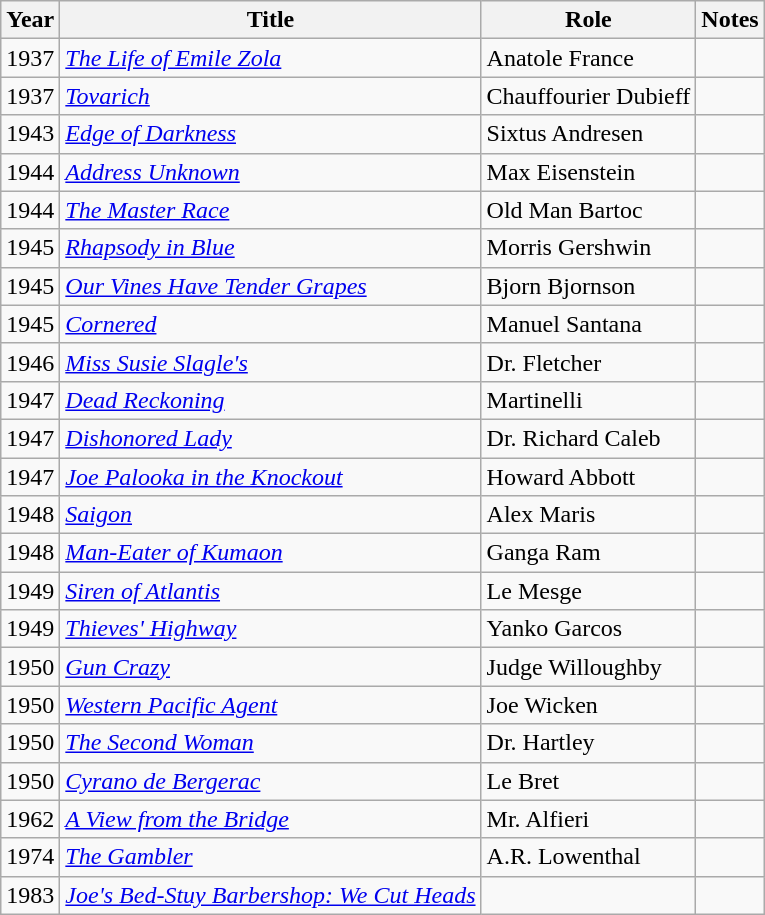<table class="wikitable">
<tr>
<th>Year</th>
<th>Title</th>
<th>Role</th>
<th>Notes</th>
</tr>
<tr>
<td>1937</td>
<td><em><a href='#'>The Life of Emile Zola</a></em></td>
<td>Anatole France</td>
<td></td>
</tr>
<tr>
<td>1937</td>
<td><em><a href='#'>Tovarich</a></em></td>
<td>Chauffourier Dubieff</td>
<td></td>
</tr>
<tr>
<td>1943</td>
<td><em><a href='#'>Edge of Darkness</a></em></td>
<td>Sixtus Andresen</td>
<td></td>
</tr>
<tr>
<td>1944</td>
<td><em><a href='#'>Address Unknown</a></em></td>
<td>Max Eisenstein</td>
<td></td>
</tr>
<tr>
<td>1944</td>
<td><em><a href='#'>The Master Race</a></em></td>
<td>Old Man Bartoc</td>
<td></td>
</tr>
<tr>
<td>1945</td>
<td><em><a href='#'>Rhapsody in Blue</a></em></td>
<td>Morris Gershwin</td>
<td></td>
</tr>
<tr>
<td>1945</td>
<td><em><a href='#'>Our Vines Have Tender Grapes</a></em></td>
<td>Bjorn Bjornson</td>
<td></td>
</tr>
<tr>
<td>1945</td>
<td><em><a href='#'>Cornered</a></em></td>
<td>Manuel Santana</td>
<td></td>
</tr>
<tr>
<td>1946</td>
<td><em><a href='#'>Miss Susie Slagle's</a></em></td>
<td>Dr. Fletcher</td>
<td></td>
</tr>
<tr>
<td>1947</td>
<td><em><a href='#'>Dead Reckoning</a></em></td>
<td>Martinelli</td>
<td></td>
</tr>
<tr>
<td>1947</td>
<td><em><a href='#'>Dishonored Lady</a></em></td>
<td>Dr. Richard Caleb</td>
<td></td>
</tr>
<tr>
<td>1947</td>
<td><em><a href='#'>Joe Palooka in the Knockout</a></em></td>
<td>Howard Abbott</td>
<td></td>
</tr>
<tr>
<td>1948</td>
<td><em><a href='#'>Saigon</a></em></td>
<td>Alex Maris</td>
<td></td>
</tr>
<tr>
<td>1948</td>
<td><em><a href='#'>Man-Eater of Kumaon</a></em></td>
<td>Ganga Ram</td>
<td></td>
</tr>
<tr>
<td>1949</td>
<td><em><a href='#'>Siren of Atlantis</a></em></td>
<td>Le Mesge</td>
<td></td>
</tr>
<tr>
<td>1949</td>
<td><em><a href='#'>Thieves' Highway</a></em></td>
<td>Yanko Garcos</td>
<td></td>
</tr>
<tr>
<td>1950</td>
<td><em><a href='#'>Gun Crazy</a></em></td>
<td>Judge Willoughby</td>
<td></td>
</tr>
<tr>
<td>1950</td>
<td><em><a href='#'>Western Pacific Agent</a></em></td>
<td>Joe Wicken</td>
<td></td>
</tr>
<tr>
<td>1950</td>
<td><em><a href='#'>The Second Woman</a></em></td>
<td>Dr. Hartley</td>
<td></td>
</tr>
<tr>
<td>1950</td>
<td><em><a href='#'>Cyrano de Bergerac</a></em></td>
<td>Le Bret</td>
<td></td>
</tr>
<tr>
<td>1962</td>
<td><em><a href='#'>A View from the Bridge</a></em></td>
<td>Mr. Alfieri</td>
<td></td>
</tr>
<tr>
<td>1974</td>
<td><em><a href='#'>The Gambler</a></em></td>
<td>A.R. Lowenthal</td>
<td></td>
</tr>
<tr>
<td>1983</td>
<td><em><a href='#'>Joe's Bed-Stuy Barbershop: We Cut Heads</a></em></td>
<td></td>
<td></td>
</tr>
</table>
